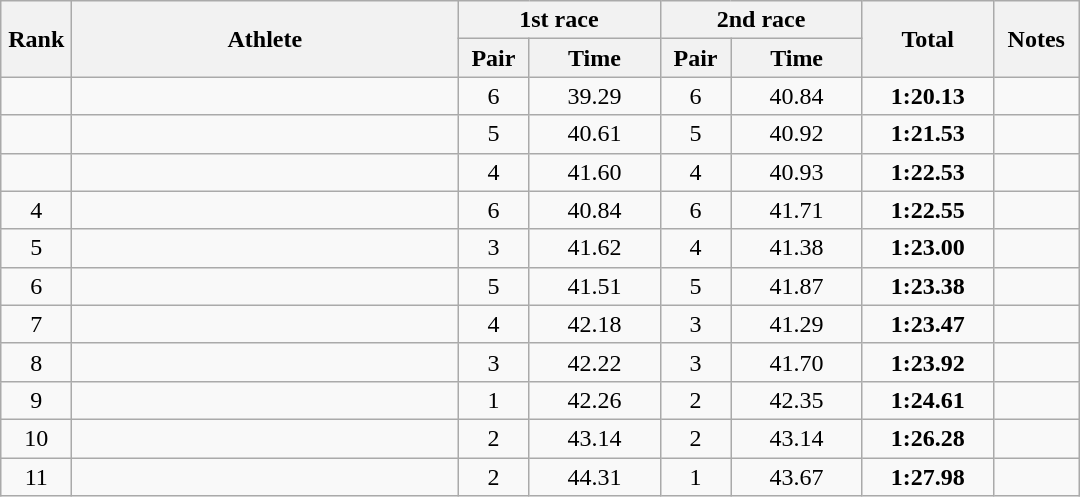<table class=wikitable style="text-align:center">
<tr>
<th width=40 rowspan=2>Rank</th>
<th width=250 rowspan=2>Athlete</th>
<th colspan=2>1st race</th>
<th colspan=2>2nd race</th>
<th width=80 rowspan=2>Total</th>
<th width=50 rowspan=2>Notes</th>
</tr>
<tr>
<th width=40>Pair</th>
<th width=80>Time</th>
<th width=40>Pair</th>
<th width=80>Time</th>
</tr>
<tr>
<td></td>
<td align=left></td>
<td>6</td>
<td>39.29 </td>
<td>6</td>
<td>40.84</td>
<td><strong>1:20.13</strong></td>
<td></td>
</tr>
<tr>
<td></td>
<td align=left></td>
<td>5</td>
<td>40.61</td>
<td>5</td>
<td>40.92</td>
<td><strong>1:21.53</strong></td>
<td></td>
</tr>
<tr>
<td></td>
<td align=left></td>
<td>4</td>
<td>41.60</td>
<td>4</td>
<td>40.93</td>
<td><strong>1:22.53</strong></td>
<td></td>
</tr>
<tr>
<td>4</td>
<td align=left></td>
<td>6</td>
<td>40.84</td>
<td>6</td>
<td>41.71</td>
<td><strong>1:22.55</strong></td>
<td></td>
</tr>
<tr>
<td>5</td>
<td align=left></td>
<td>3</td>
<td>41.62</td>
<td>4</td>
<td>41.38</td>
<td><strong>1:23.00</strong></td>
<td></td>
</tr>
<tr>
<td>6</td>
<td align=left></td>
<td>5</td>
<td>41.51</td>
<td>5</td>
<td>41.87</td>
<td><strong>1:23.38</strong></td>
<td></td>
</tr>
<tr>
<td>7</td>
<td align=left></td>
<td>4</td>
<td>42.18</td>
<td>3</td>
<td>41.29</td>
<td><strong>1:23.47</strong></td>
<td></td>
</tr>
<tr>
<td>8</td>
<td align=left></td>
<td>3</td>
<td>42.22</td>
<td>3</td>
<td>41.70</td>
<td><strong>1:23.92</strong></td>
<td></td>
</tr>
<tr>
<td>9</td>
<td align=left></td>
<td>1</td>
<td>42.26</td>
<td>2</td>
<td>42.35</td>
<td><strong>1:24.61</strong></td>
<td></td>
</tr>
<tr>
<td>10</td>
<td align=left></td>
<td>2</td>
<td>43.14</td>
<td>2</td>
<td>43.14</td>
<td><strong>1:26.28</strong></td>
<td></td>
</tr>
<tr>
<td>11</td>
<td align=left></td>
<td>2</td>
<td>44.31</td>
<td>1</td>
<td>43.67</td>
<td><strong>1:27.98</strong></td>
<td></td>
</tr>
</table>
